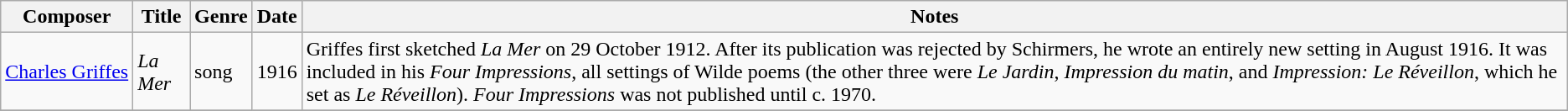<table class="wikitable sortable" style="text-align: left">
<tr>
<th>Composer</th>
<th>Title</th>
<th>Genre</th>
<th>Date</th>
<th>Notes</th>
</tr>
<tr>
<td><a href='#'>Charles Griffes</a></td>
<td><em>La Mer</em></td>
<td>song</td>
<td>1916</td>
<td>Griffes first sketched <em>La Mer</em> on 29 October 1912.  After its publication was rejected by Schirmers, he wrote an entirely new setting in August 1916.  It was included in his <em>Four Impressions</em>, all settings of Wilde poems (the other three were <em>Le Jardin</em>, <em>Impression du matin</em>, and <em>Impression: Le Réveillon</em>, which he set as <em>Le Réveillon</em>).  <em>Four Impressions</em> was not published until c. 1970.</td>
</tr>
<tr>
</tr>
</table>
